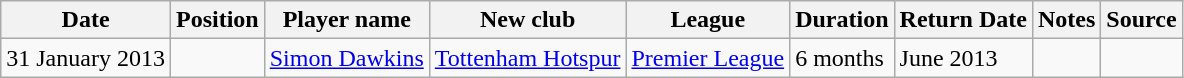<table class="wikitable">
<tr>
<th>Date</th>
<th>Position</th>
<th>Player name</th>
<th>New club</th>
<th>League</th>
<th>Duration</th>
<th>Return Date</th>
<th>Notes</th>
<th>Source</th>
</tr>
<tr>
<td>31 January 2013</td>
<td></td>
<td> <a href='#'>Simon Dawkins</a></td>
<td> <a href='#'>Tottenham Hotspur</a></td>
<td> <a href='#'>Premier League</a></td>
<td>6 months</td>
<td>June 2013</td>
<td></td>
<td></td>
</tr>
</table>
